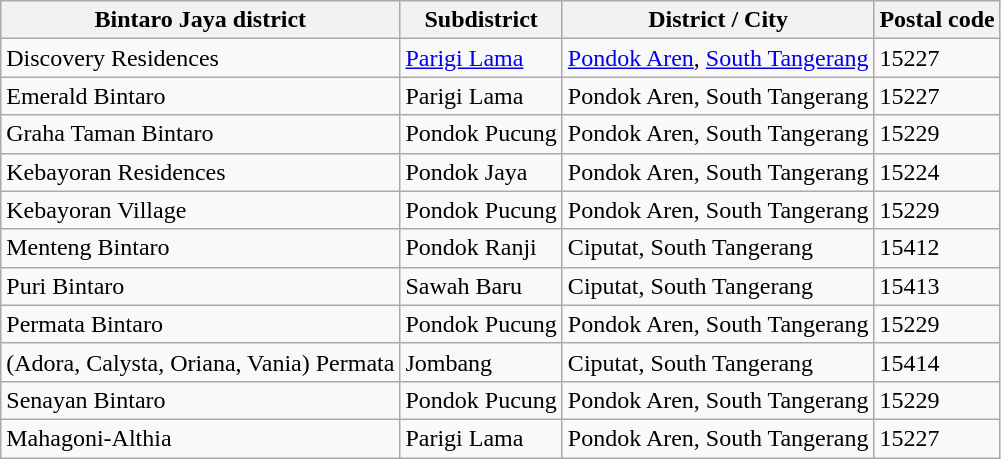<table class="wikitable">
<tr>
<th>Bintaro Jaya district</th>
<th>Subdistrict</th>
<th>District / City</th>
<th>Postal code</th>
</tr>
<tr>
<td>Discovery Residences</td>
<td><a href='#'>Parigi Lama</a></td>
<td><a href='#'>Pondok Aren</a>, <a href='#'>South Tangerang</a></td>
<td>15227</td>
</tr>
<tr>
<td>Emerald Bintaro</td>
<td>Parigi Lama</td>
<td>Pondok Aren, South Tangerang</td>
<td>15227</td>
</tr>
<tr>
<td>Graha Taman Bintaro</td>
<td>Pondok Pucung</td>
<td>Pondok Aren, South Tangerang</td>
<td>15229</td>
</tr>
<tr>
<td>Kebayoran Residences</td>
<td>Pondok Jaya</td>
<td>Pondok Aren, South Tangerang</td>
<td>15224</td>
</tr>
<tr>
<td>Kebayoran Village</td>
<td>Pondok Pucung</td>
<td>Pondok Aren, South Tangerang</td>
<td>15229</td>
</tr>
<tr>
<td>Menteng Bintaro</td>
<td>Pondok Ranji</td>
<td>Ciputat, South Tangerang</td>
<td>15412</td>
</tr>
<tr>
<td>Puri Bintaro</td>
<td>Sawah Baru</td>
<td>Ciputat, South Tangerang</td>
<td>15413</td>
</tr>
<tr>
<td>Permata Bintaro</td>
<td>Pondok Pucung</td>
<td>Pondok Aren, South Tangerang</td>
<td>15229</td>
</tr>
<tr>
<td>(Adora, Calysta, Oriana, Vania) Permata</td>
<td>Jombang</td>
<td>Ciputat, South Tangerang</td>
<td>15414</td>
</tr>
<tr>
<td>Senayan Bintaro</td>
<td>Pondok Pucung</td>
<td>Pondok Aren, South Tangerang</td>
<td>15229</td>
</tr>
<tr>
<td>Mahagoni-Althia</td>
<td>Parigi Lama</td>
<td>Pondok Aren, South Tangerang</td>
<td>15227</td>
</tr>
</table>
